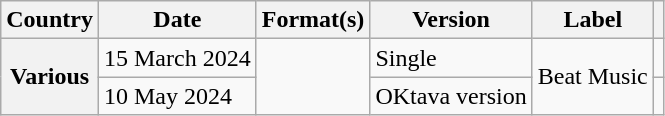<table class="wikitable plainrowheaders">
<tr>
<th scope="col">Country</th>
<th scope="col">Date</th>
<th scope="col">Format(s)</th>
<th scope="col">Version</th>
<th scope="col">Label</th>
<th scope="col"></th>
</tr>
<tr>
<th scope="row" rowspan="2">Various</th>
<td>15 March 2024</td>
<td rowspan="2"></td>
<td>Single</td>
<td rowspan="2">Beat Music</td>
<td></td>
</tr>
<tr>
<td>10 May 2024</td>
<td>OKtava version</td>
<td></td>
</tr>
</table>
